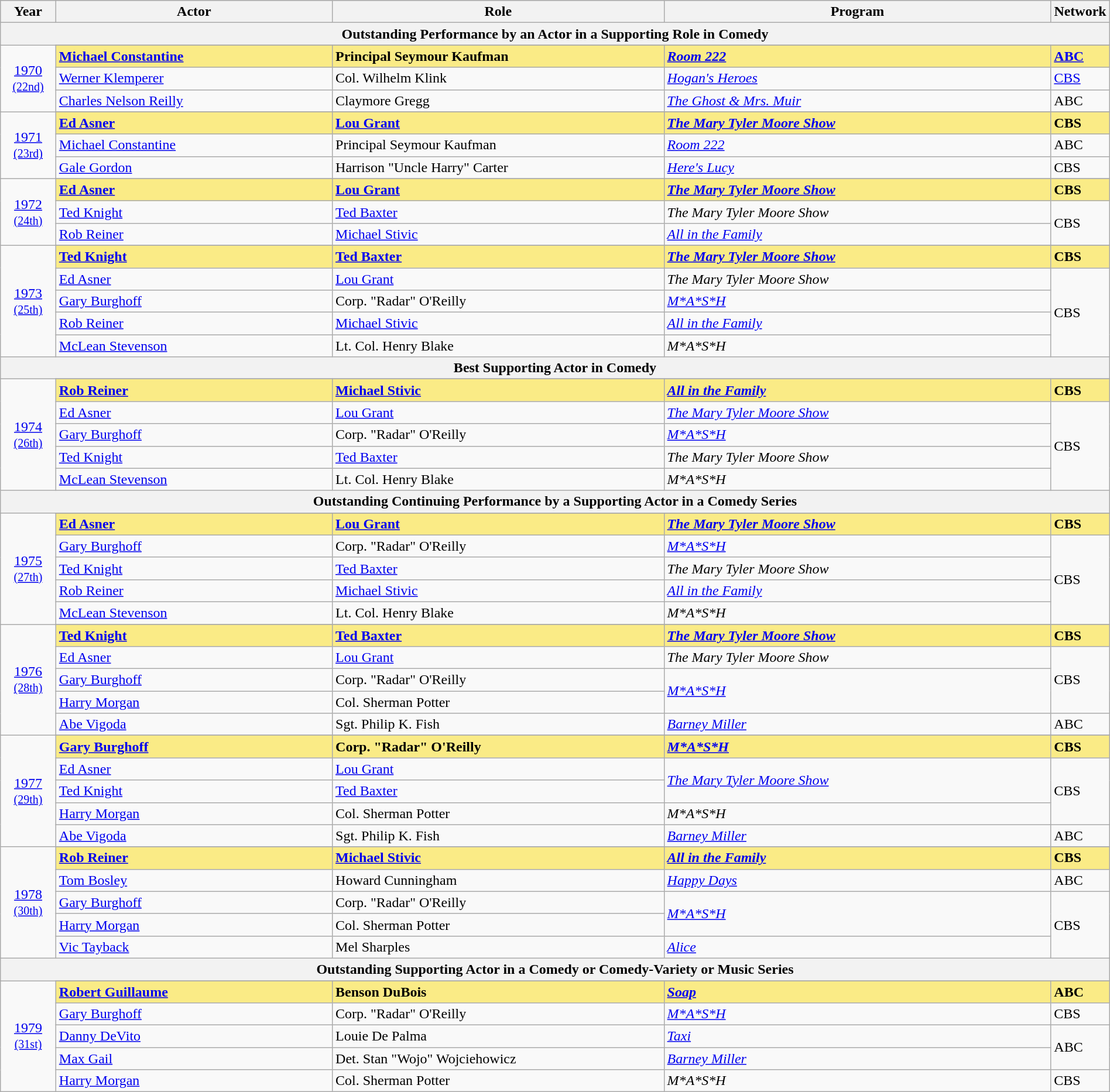<table class="wikitable" style="width:100%">
<tr bgcolor="#bebebe">
<th width="5%">Year</th>
<th width="25%">Actor</th>
<th width="30%">Role</th>
<th width="35%">Program</th>
<th width="5%">Network</th>
</tr>
<tr>
<th colspan="5">Outstanding Performance by an Actor in a Supporting Role in Comedy</th>
</tr>
<tr>
<td rowspan=4 style="text-align:center"><a href='#'>1970</a><br><small><a href='#'>(22nd)</a></small></td>
</tr>
<tr style="background:#FAEB86">
<td><strong><a href='#'>Michael Constantine</a></strong></td>
<td><strong>Principal Seymour Kaufman</strong></td>
<td><strong><em><a href='#'>Room 222</a></em></strong></td>
<td><strong><a href='#'>ABC</a></strong></td>
</tr>
<tr>
<td><a href='#'>Werner Klemperer</a></td>
<td>Col. Wilhelm Klink</td>
<td><em><a href='#'>Hogan's Heroes</a></em></td>
<td><a href='#'>CBS</a></td>
</tr>
<tr>
<td><a href='#'>Charles Nelson Reilly</a></td>
<td>Claymore Gregg</td>
<td><em><a href='#'>The Ghost & Mrs. Muir</a></em></td>
<td>ABC</td>
</tr>
<tr>
<td rowspan=4 style="text-align:center"><a href='#'>1971</a><br><small><a href='#'>(23rd)</a></small></td>
</tr>
<tr style="background:#FAEB86">
<td><strong><a href='#'>Ed Asner</a></strong></td>
<td><strong><a href='#'>Lou Grant</a></strong></td>
<td><strong><em><a href='#'>The Mary Tyler Moore Show</a></em></strong></td>
<td><strong>CBS</strong></td>
</tr>
<tr>
<td><a href='#'>Michael Constantine</a></td>
<td>Principal Seymour Kaufman</td>
<td><em><a href='#'>Room 222</a></em></td>
<td>ABC</td>
</tr>
<tr>
<td><a href='#'>Gale Gordon</a></td>
<td>Harrison "Uncle Harry" Carter</td>
<td><em><a href='#'>Here's Lucy</a></em></td>
<td>CBS</td>
</tr>
<tr>
<td rowspan=4 style="text-align:center"><a href='#'>1972</a><br><small><a href='#'>(24th)</a></small></td>
</tr>
<tr style="background:#FAEB86">
<td><strong><a href='#'>Ed Asner</a></strong></td>
<td><strong><a href='#'>Lou Grant</a></strong></td>
<td><strong><em><a href='#'>The Mary Tyler Moore Show</a></em></strong></td>
<td><strong>CBS</strong></td>
</tr>
<tr>
<td><a href='#'>Ted Knight</a></td>
<td><a href='#'>Ted Baxter</a></td>
<td><em>The Mary Tyler Moore Show</em></td>
<td rowspan=2>CBS</td>
</tr>
<tr>
<td><a href='#'>Rob Reiner</a></td>
<td><a href='#'>Michael Stivic</a></td>
<td><em><a href='#'>All in the Family</a></em></td>
</tr>
<tr>
<td rowspan=6 style="text-align:center"><a href='#'>1973</a><br><small><a href='#'>(25th)</a></small></td>
</tr>
<tr style="background:#FAEB86">
<td><strong><a href='#'>Ted Knight</a></strong></td>
<td><strong><a href='#'>Ted Baxter</a></strong></td>
<td><strong><em><a href='#'>The Mary Tyler Moore Show</a></em></strong></td>
<td><strong>CBS</strong></td>
</tr>
<tr>
<td><a href='#'>Ed Asner</a></td>
<td><a href='#'>Lou Grant</a></td>
<td><em>The Mary Tyler Moore Show</em></td>
<td rowspan=4>CBS</td>
</tr>
<tr>
<td><a href='#'>Gary Burghoff</a></td>
<td>Corp. "Radar" O'Reilly</td>
<td><em><a href='#'>M*A*S*H</a></em></td>
</tr>
<tr>
<td><a href='#'>Rob Reiner</a></td>
<td><a href='#'>Michael Stivic</a></td>
<td><em><a href='#'>All in the Family</a></em></td>
</tr>
<tr>
<td><a href='#'>McLean Stevenson</a></td>
<td>Lt. Col. Henry Blake</td>
<td><em>M*A*S*H</em></td>
</tr>
<tr>
<th colspan=5>Best Supporting Actor in Comedy</th>
</tr>
<tr>
<td rowspan=6 style="text-align:center"><a href='#'>1974</a><br><small><a href='#'>(26th)</a></small></td>
</tr>
<tr style="background:#FAEB86">
<td><strong><a href='#'>Rob Reiner</a></strong></td>
<td><strong><a href='#'>Michael Stivic</a></strong></td>
<td><strong><em><a href='#'>All in the Family</a></em></strong></td>
<td><strong>CBS</strong></td>
</tr>
<tr>
<td><a href='#'>Ed Asner</a></td>
<td><a href='#'>Lou Grant</a></td>
<td><em><a href='#'>The Mary Tyler Moore Show</a></em></td>
<td rowspan=4>CBS</td>
</tr>
<tr>
<td><a href='#'>Gary Burghoff</a></td>
<td>Corp. "Radar" O'Reilly</td>
<td><em><a href='#'>M*A*S*H</a></em></td>
</tr>
<tr>
<td><a href='#'>Ted Knight</a></td>
<td><a href='#'>Ted Baxter</a></td>
<td><em>The Mary Tyler Moore Show</em></td>
</tr>
<tr>
<td><a href='#'>McLean Stevenson</a></td>
<td>Lt. Col. Henry Blake</td>
<td><em>M*A*S*H</em></td>
</tr>
<tr>
<th colspan=5>Outstanding Continuing Performance by a Supporting Actor in a Comedy Series</th>
</tr>
<tr>
<td rowspan=6 style="text-align:center"><a href='#'>1975</a><br><small><a href='#'>(27th)</a></small></td>
</tr>
<tr style="background:#FAEB86">
<td><strong><a href='#'>Ed Asner</a></strong></td>
<td><strong><a href='#'>Lou Grant</a></strong></td>
<td><strong><em><a href='#'>The Mary Tyler Moore Show</a></em></strong></td>
<td><strong>CBS</strong></td>
</tr>
<tr>
<td><a href='#'>Gary Burghoff</a></td>
<td>Corp. "Radar" O'Reilly</td>
<td><em><a href='#'>M*A*S*H</a></em></td>
<td rowspan=4>CBS</td>
</tr>
<tr>
<td><a href='#'>Ted Knight</a></td>
<td><a href='#'>Ted Baxter</a></td>
<td><em>The Mary Tyler Moore Show</em></td>
</tr>
<tr>
<td><a href='#'>Rob Reiner</a></td>
<td><a href='#'>Michael Stivic</a></td>
<td><em><a href='#'>All in the Family</a></em></td>
</tr>
<tr>
<td><a href='#'>McLean Stevenson</a></td>
<td>Lt. Col. Henry Blake</td>
<td><em>M*A*S*H</em></td>
</tr>
<tr>
<td rowspan=6 style="text-align:center"><a href='#'>1976</a><br><small><a href='#'>(28th)</a></small></td>
</tr>
<tr style="background:#FAEB86">
<td><strong><a href='#'>Ted Knight</a></strong></td>
<td><strong><a href='#'>Ted Baxter</a></strong></td>
<td><strong><em><a href='#'>The Mary Tyler Moore Show</a></em></strong></td>
<td><strong>CBS</strong></td>
</tr>
<tr>
<td><a href='#'>Ed Asner</a></td>
<td><a href='#'>Lou Grant</a></td>
<td><em>The Mary Tyler Moore Show</em></td>
<td rowspan=3>CBS</td>
</tr>
<tr>
<td><a href='#'>Gary Burghoff</a></td>
<td>Corp. "Radar" O'Reilly</td>
<td rowspan=2><em><a href='#'>M*A*S*H</a></em></td>
</tr>
<tr>
<td><a href='#'>Harry Morgan</a></td>
<td>Col. Sherman Potter</td>
</tr>
<tr>
<td><a href='#'>Abe Vigoda</a></td>
<td>Sgt. Philip K. Fish</td>
<td><em><a href='#'>Barney Miller</a></em></td>
<td>ABC</td>
</tr>
<tr>
<td rowspan=6 style="text-align:center"><a href='#'>1977</a><br><small><a href='#'>(29th)</a></small></td>
</tr>
<tr style="background:#FAEB86">
<td><strong><a href='#'>Gary Burghoff</a></strong></td>
<td><strong>Corp. "Radar" O'Reilly</strong></td>
<td><strong><em><a href='#'>M*A*S*H</a></em></strong></td>
<td><strong>CBS</strong></td>
</tr>
<tr>
<td><a href='#'>Ed Asner</a></td>
<td><a href='#'>Lou Grant</a></td>
<td rowspan=2><em><a href='#'>The Mary Tyler Moore Show</a></em></td>
<td rowspan=3>CBS</td>
</tr>
<tr>
<td><a href='#'>Ted Knight</a></td>
<td><a href='#'>Ted Baxter</a></td>
</tr>
<tr>
<td><a href='#'>Harry Morgan</a></td>
<td>Col. Sherman Potter</td>
<td><em>M*A*S*H</em></td>
</tr>
<tr>
<td><a href='#'>Abe Vigoda</a></td>
<td>Sgt. Philip K. Fish</td>
<td><em><a href='#'>Barney Miller</a></em></td>
<td>ABC</td>
</tr>
<tr>
<td rowspan=6 style="text-align:center"><a href='#'>1978</a><br><small><a href='#'>(30th)</a></small></td>
</tr>
<tr style="background:#FAEB86">
<td><strong><a href='#'>Rob Reiner</a></strong></td>
<td><strong><a href='#'>Michael Stivic</a></strong></td>
<td><strong><em><a href='#'>All in the Family</a></em></strong></td>
<td><strong>CBS</strong></td>
</tr>
<tr>
<td><a href='#'>Tom Bosley</a></td>
<td>Howard Cunningham</td>
<td><em><a href='#'>Happy Days</a></em></td>
<td>ABC</td>
</tr>
<tr>
<td><a href='#'>Gary Burghoff</a></td>
<td>Corp. "Radar" O'Reilly</td>
<td rowspan=2><em><a href='#'>M*A*S*H</a></em></td>
<td rowspan=3>CBS</td>
</tr>
<tr>
<td><a href='#'>Harry Morgan</a></td>
<td>Col. Sherman Potter</td>
</tr>
<tr>
<td><a href='#'>Vic Tayback</a></td>
<td>Mel Sharples</td>
<td><em><a href='#'>Alice</a></em></td>
</tr>
<tr>
<th colspan=5>Outstanding Supporting Actor in a Comedy or Comedy-Variety or Music Series</th>
</tr>
<tr>
<td rowspan=6 style="text-align:center"><a href='#'>1979</a><br><small><a href='#'>(31st)</a></small></td>
</tr>
<tr style="background:#FAEB86">
<td><strong><a href='#'>Robert Guillaume</a></strong></td>
<td><strong>Benson DuBois</strong></td>
<td><strong><em><a href='#'>Soap</a></em></strong></td>
<td><strong>ABC</strong></td>
</tr>
<tr>
<td><a href='#'>Gary Burghoff</a></td>
<td>Corp. "Radar" O'Reilly</td>
<td><em><a href='#'>M*A*S*H</a></em></td>
<td>CBS</td>
</tr>
<tr>
<td><a href='#'>Danny DeVito</a></td>
<td>Louie De Palma</td>
<td><em><a href='#'>Taxi</a></em></td>
<td rowspan=2>ABC</td>
</tr>
<tr>
<td><a href='#'>Max Gail</a></td>
<td>Det. Stan "Wojo" Wojciehowicz</td>
<td><em><a href='#'>Barney Miller</a></em></td>
</tr>
<tr>
<td><a href='#'>Harry Morgan</a></td>
<td>Col. Sherman Potter</td>
<td><em>M*A*S*H</em></td>
<td>CBS</td>
</tr>
</table>
